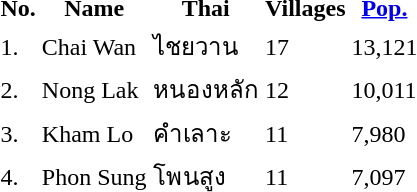<table>
<tr>
<th>No.</th>
<th>Name</th>
<th>Thai</th>
<th>Villages</th>
<th><a href='#'>Pop.</a></th>
</tr>
<tr>
<td>1.</td>
<td>Chai Wan</td>
<td>ไชยวาน</td>
<td>17</td>
<td>13,121</td>
</tr>
<tr>
<td>2.</td>
<td>Nong Lak</td>
<td>หนองหลัก</td>
<td>12</td>
<td>10,011</td>
</tr>
<tr>
<td>3.</td>
<td>Kham Lo</td>
<td>คำเลาะ</td>
<td>11</td>
<td>7,980</td>
</tr>
<tr>
<td>4.</td>
<td>Phon Sung</td>
<td>โพนสูง</td>
<td>11</td>
<td>7,097</td>
</tr>
</table>
